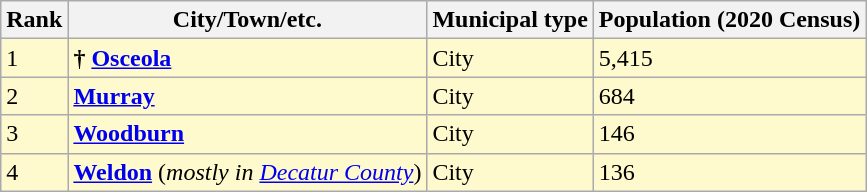<table class="wikitable sortable">
<tr>
<th>Rank</th>
<th>City/Town/etc.</th>
<th>Municipal type</th>
<th>Population (2020 Census)</th>
</tr>
<tr style="background-color:#FFFACD;">
<td>1</td>
<td><strong>†</strong> <strong><a href='#'>Osceola</a></strong></td>
<td>City</td>
<td>5,415</td>
</tr>
<tr style="background-color:#FFFACD;">
<td>2</td>
<td><strong><a href='#'>Murray</a></strong></td>
<td>City</td>
<td>684</td>
</tr>
<tr style="background-color:#FFFACD;">
<td>3</td>
<td><strong><a href='#'>Woodburn</a></strong></td>
<td>City</td>
<td>146</td>
</tr>
<tr style="background-color:#FFFACD;">
<td>4</td>
<td><strong><a href='#'>Weldon</a></strong> (<em>mostly in <a href='#'>Decatur County</a></em>)</td>
<td>City</td>
<td>136</td>
</tr>
</table>
